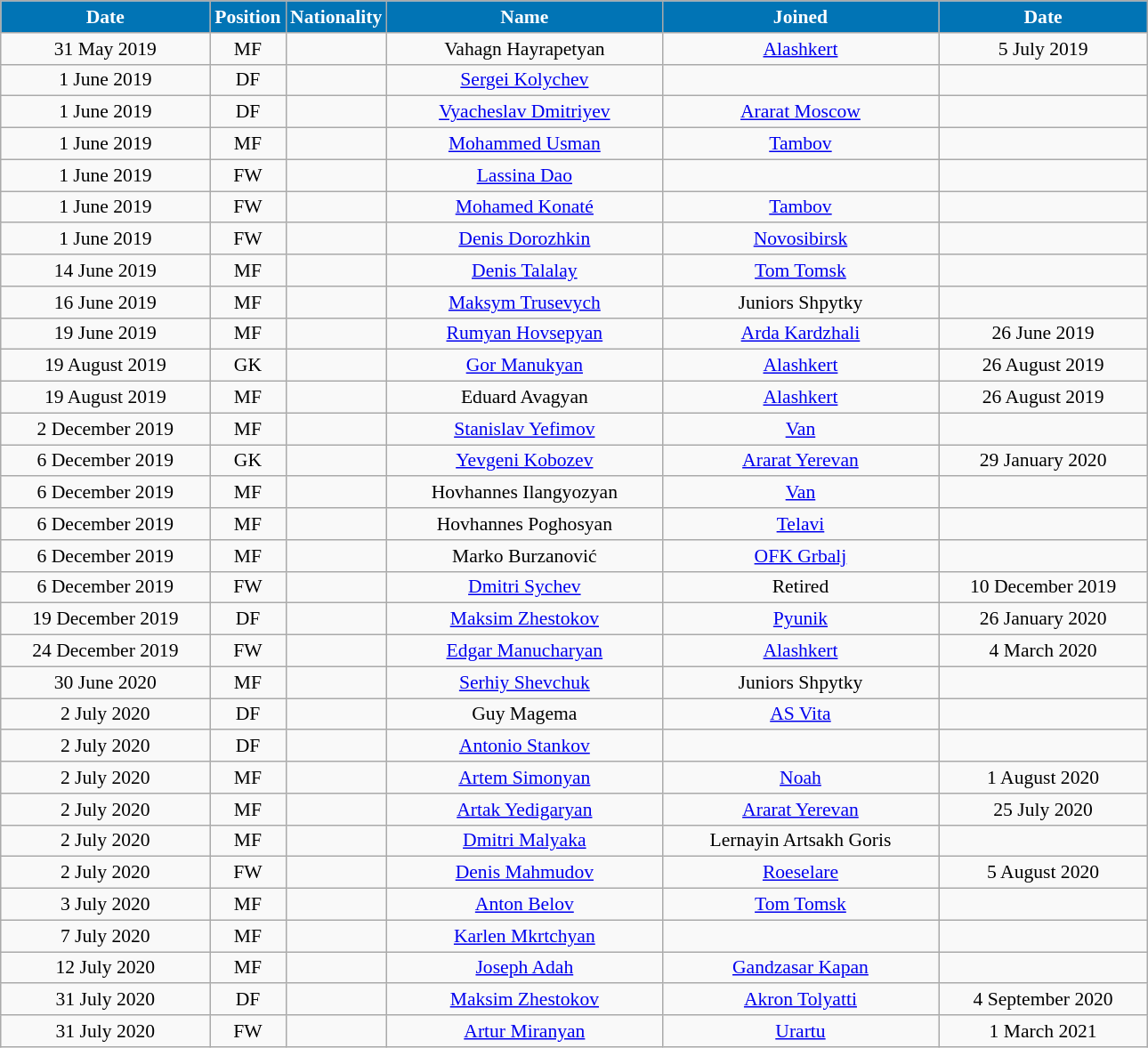<table class="wikitable"  style="text-align:center; font-size:90%; ">
<tr>
<th style="background:#0174B5; color:#FFFFFF; width:150px;">Date</th>
<th style="background:#0174B5; color:#FFFFFF; width:50px;">Position</th>
<th style="background:#0174B5; color:#FFFFFF; width:50px;">Nationality</th>
<th style="background:#0174B5; color:#FFFFFF; width:200px;">Name</th>
<th style="background:#0174B5; color:#FFFFFF; width:200px;">Joined</th>
<th style="background:#0174B5; color:#FFFFFF; width:150px;">Date</th>
</tr>
<tr>
<td>31 May 2019</td>
<td>MF</td>
<td></td>
<td>Vahagn Hayrapetyan</td>
<td><a href='#'>Alashkert</a></td>
<td>5 July 2019</td>
</tr>
<tr>
<td>1 June 2019</td>
<td>DF</td>
<td></td>
<td><a href='#'>Sergei Kolychev</a></td>
<td></td>
<td></td>
</tr>
<tr>
<td>1 June 2019</td>
<td>DF</td>
<td></td>
<td><a href='#'>Vyacheslav Dmitriyev</a></td>
<td><a href='#'>Ararat Moscow</a></td>
<td></td>
</tr>
<tr>
<td>1 June 2019</td>
<td>MF</td>
<td></td>
<td><a href='#'>Mohammed Usman</a></td>
<td><a href='#'>Tambov</a></td>
<td></td>
</tr>
<tr>
<td>1 June 2019</td>
<td>FW</td>
<td></td>
<td><a href='#'>Lassina Dao</a></td>
<td></td>
<td></td>
</tr>
<tr>
<td>1 June 2019</td>
<td>FW</td>
<td></td>
<td><a href='#'>Mohamed Konaté</a></td>
<td><a href='#'>Tambov</a></td>
<td></td>
</tr>
<tr>
<td>1 June 2019</td>
<td>FW</td>
<td></td>
<td><a href='#'>Denis Dorozhkin</a></td>
<td><a href='#'>Novosibirsk</a></td>
<td></td>
</tr>
<tr>
<td>14 June 2019</td>
<td>MF</td>
<td></td>
<td><a href='#'>Denis Talalay</a></td>
<td><a href='#'>Tom Tomsk</a></td>
<td></td>
</tr>
<tr>
<td>16 June 2019</td>
<td>MF</td>
<td></td>
<td><a href='#'>Maksym Trusevych</a></td>
<td>Juniors Shpytky</td>
<td></td>
</tr>
<tr>
<td>19 June 2019</td>
<td>MF</td>
<td></td>
<td><a href='#'>Rumyan Hovsepyan</a></td>
<td><a href='#'>Arda Kardzhali</a></td>
<td>26 June 2019</td>
</tr>
<tr>
<td>19 August 2019</td>
<td>GK</td>
<td></td>
<td><a href='#'>Gor Manukyan</a></td>
<td><a href='#'>Alashkert</a></td>
<td>26 August 2019</td>
</tr>
<tr>
<td>19 August 2019</td>
<td>MF</td>
<td></td>
<td>Eduard Avagyan</td>
<td><a href='#'>Alashkert</a></td>
<td>26 August 2019</td>
</tr>
<tr>
<td>2 December 2019</td>
<td>MF</td>
<td></td>
<td><a href='#'>Stanislav Yefimov</a></td>
<td><a href='#'>Van</a></td>
<td></td>
</tr>
<tr>
<td>6 December 2019</td>
<td>GK</td>
<td></td>
<td><a href='#'>Yevgeni Kobozev</a></td>
<td><a href='#'>Ararat Yerevan</a></td>
<td>29 January 2020</td>
</tr>
<tr>
<td>6 December 2019</td>
<td>MF</td>
<td></td>
<td>Hovhannes Ilangyozyan</td>
<td><a href='#'>Van</a></td>
<td></td>
</tr>
<tr>
<td>6 December 2019</td>
<td>MF</td>
<td></td>
<td>Hovhannes Poghosyan</td>
<td><a href='#'>Telavi</a></td>
<td></td>
</tr>
<tr>
<td>6 December 2019</td>
<td>MF</td>
<td></td>
<td>Marko Burzanović</td>
<td><a href='#'>OFK Grbalj</a></td>
<td></td>
</tr>
<tr>
<td>6 December 2019</td>
<td>FW</td>
<td></td>
<td><a href='#'>Dmitri Sychev</a></td>
<td>Retired</td>
<td>10 December 2019</td>
</tr>
<tr>
<td>19 December 2019</td>
<td>DF</td>
<td></td>
<td><a href='#'>Maksim Zhestokov</a></td>
<td><a href='#'>Pyunik</a></td>
<td>26 January 2020</td>
</tr>
<tr>
<td>24 December 2019</td>
<td>FW</td>
<td></td>
<td><a href='#'>Edgar Manucharyan</a></td>
<td><a href='#'>Alashkert</a></td>
<td>4 March 2020</td>
</tr>
<tr>
<td>30 June 2020</td>
<td>MF</td>
<td></td>
<td><a href='#'>Serhiy Shevchuk</a></td>
<td>Juniors Shpytky</td>
<td></td>
</tr>
<tr>
<td>2 July 2020</td>
<td>DF</td>
<td></td>
<td>Guy Magema</td>
<td><a href='#'>AS Vita</a></td>
<td></td>
</tr>
<tr>
<td>2 July 2020</td>
<td>DF</td>
<td></td>
<td><a href='#'>Antonio Stankov</a></td>
<td></td>
<td></td>
</tr>
<tr>
<td>2 July 2020</td>
<td>MF</td>
<td></td>
<td><a href='#'>Artem Simonyan</a></td>
<td><a href='#'>Noah</a></td>
<td>1 August 2020</td>
</tr>
<tr>
<td>2 July 2020</td>
<td>MF</td>
<td></td>
<td><a href='#'>Artak Yedigaryan</a></td>
<td><a href='#'>Ararat Yerevan</a></td>
<td>25 July 2020</td>
</tr>
<tr>
<td>2 July 2020</td>
<td>MF</td>
<td></td>
<td><a href='#'>Dmitri Malyaka</a></td>
<td>Lernayin Artsakh Goris</td>
<td></td>
</tr>
<tr>
<td>2 July 2020</td>
<td>FW</td>
<td></td>
<td><a href='#'>Denis Mahmudov</a></td>
<td><a href='#'>Roeselare</a></td>
<td>5 August 2020</td>
</tr>
<tr>
<td>3 July 2020</td>
<td>MF</td>
<td></td>
<td><a href='#'>Anton Belov</a></td>
<td><a href='#'>Tom Tomsk</a></td>
<td></td>
</tr>
<tr>
<td>7 July 2020</td>
<td>MF</td>
<td></td>
<td><a href='#'>Karlen Mkrtchyan</a></td>
<td></td>
<td></td>
</tr>
<tr>
<td>12 July 2020</td>
<td>MF</td>
<td></td>
<td><a href='#'>Joseph Adah</a></td>
<td><a href='#'>Gandzasar Kapan</a></td>
<td></td>
</tr>
<tr>
<td>31 July 2020</td>
<td>DF</td>
<td></td>
<td><a href='#'>Maksim Zhestokov</a></td>
<td><a href='#'>Akron Tolyatti</a></td>
<td>4 September 2020</td>
</tr>
<tr>
<td>31 July 2020</td>
<td>FW</td>
<td></td>
<td><a href='#'>Artur Miranyan</a></td>
<td><a href='#'>Urartu</a></td>
<td>1 March 2021</td>
</tr>
</table>
